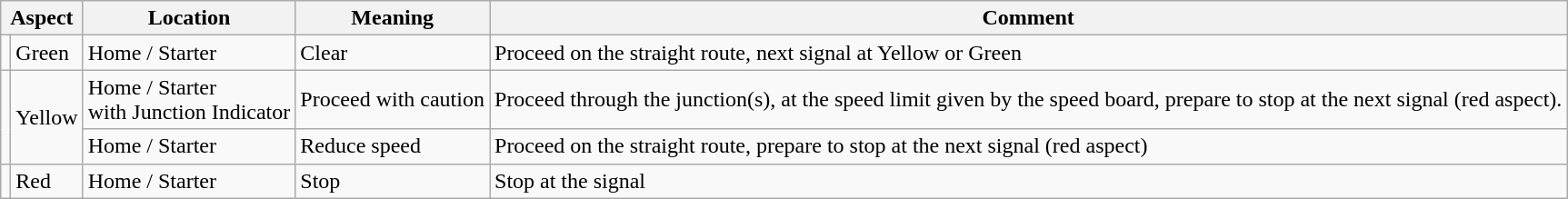<table class="wikitable">
<tr>
<th colspan=2>Aspect</th>
<th>Location</th>
<th>Meaning</th>
<th>Comment</th>
</tr>
<tr>
<td></td>
<td>Green</td>
<td>Home / Starter</td>
<td>Clear</td>
<td>Proceed on the straight route, next signal at Yellow or Green</td>
</tr>
<tr>
<td rowspan=2></td>
<td rowspan=2>Yellow</td>
<td>Home / Starter <br> with Junction Indicator</td>
<td>Proceed with caution</td>
<td>Proceed through the junction(s), at the speed limit given by the speed board, prepare to stop at the next signal (red aspect).</td>
</tr>
<tr>
<td>Home / Starter</td>
<td>Reduce speed</td>
<td>Proceed on the straight route, prepare to stop at the next signal (red aspect)</td>
</tr>
<tr>
<td></td>
<td>Red</td>
<td>Home / Starter</td>
<td>Stop</td>
<td>Stop at the signal</td>
</tr>
</table>
